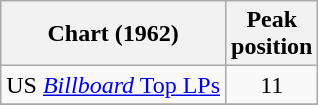<table class="wikitable">
<tr>
<th>Chart (1962)</th>
<th>Peak<br>position</th>
</tr>
<tr>
<td>US <a href='#'><em>Billboard</em> Top LPs</a></td>
<td align="center">11</td>
</tr>
<tr>
</tr>
</table>
